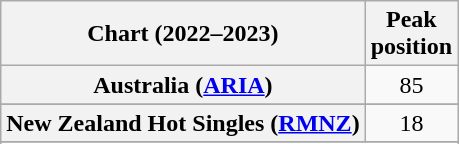<table class="wikitable sortable plainrowheaders" style="text-align:center">
<tr>
<th scope="col">Chart (2022–2023)</th>
<th scope="col">Peak<br>position</th>
</tr>
<tr>
<th scope="row">Australia (<a href='#'>ARIA</a>)</th>
<td>85</td>
</tr>
<tr>
</tr>
<tr>
</tr>
<tr>
</tr>
<tr>
<th scope="row">New Zealand Hot Singles (<a href='#'>RMNZ</a>)</th>
<td>18</td>
</tr>
<tr>
</tr>
<tr>
</tr>
<tr>
</tr>
</table>
